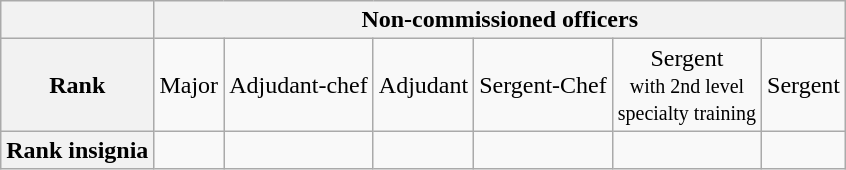<table class="wikitable">
<tr>
<th></th>
<th colspan=7>Non-commissioned officers</th>
</tr>
<tr style="text-align:center;">
<th>Rank</th>
<td>Major</td>
<td>Adjudant-chef</td>
<td>Adjudant</td>
<td>Sergent-Chef</td>
<td>Sergent<br><small>with 2nd level<br>specialty training</small></td>
<td>Sergent</td>
</tr>
<tr style="text-align:center;">
<th>Rank insignia  </th>
<td></td>
<td></td>
<td></td>
<td></td>
<td></td>
<td></td>
</tr>
</table>
